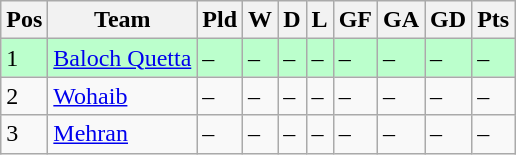<table class="wikitable">
<tr>
<th>Pos</th>
<th>Team</th>
<th>Pld</th>
<th>W</th>
<th>D</th>
<th>L</th>
<th>GF</th>
<th>GA</th>
<th>GD</th>
<th>Pts</th>
</tr>
<tr style="background:#bfc">
<td>1</td>
<td><a href='#'>Baloch Quetta</a></td>
<td>–</td>
<td>–</td>
<td>–</td>
<td>–</td>
<td>–</td>
<td>–</td>
<td>–</td>
<td>–</td>
</tr>
<tr>
<td>2</td>
<td><a href='#'>Wohaib</a></td>
<td>–</td>
<td>–</td>
<td>–</td>
<td>–</td>
<td>–</td>
<td>–</td>
<td>–</td>
<td>–</td>
</tr>
<tr>
<td>3</td>
<td><a href='#'>Mehran</a></td>
<td>–</td>
<td>–</td>
<td>–</td>
<td>–</td>
<td>–</td>
<td>–</td>
<td>–</td>
<td>–</td>
</tr>
</table>
